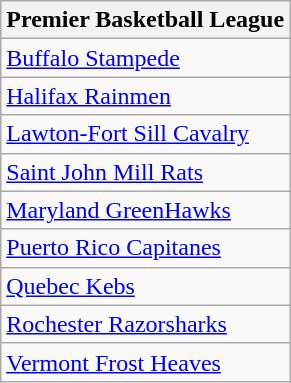<table class=wikitable>
<tr>
<th>Premier Basketball League</th>
</tr>
<tr>
<td><a href='#'>Buffalo Stampede</a></td>
</tr>
<tr>
<td><a href='#'>Halifax Rainmen</a></td>
</tr>
<tr>
<td><a href='#'>Lawton-Fort Sill Cavalry</a></td>
</tr>
<tr>
<td><a href='#'>Saint John Mill Rats</a></td>
</tr>
<tr>
<td><a href='#'>Maryland GreenHawks</a></td>
</tr>
<tr>
<td><a href='#'>Puerto Rico Capitanes</a></td>
</tr>
<tr>
<td><a href='#'>Quebec Kebs</a></td>
</tr>
<tr>
<td><a href='#'>Rochester Razorsharks</a></td>
</tr>
<tr>
<td><a href='#'>Vermont Frost Heaves</a></td>
</tr>
</table>
